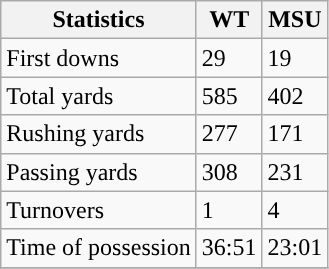<table class="wikitable">
<tr>
<th>Statistics</th>
<th>WT</th>
<th>MSU</th>
</tr>
<tr>
<td>First downs</td>
<td>29</td>
<td>19</td>
</tr>
<tr>
<td>Total yards</td>
<td>585</td>
<td>402</td>
</tr>
<tr>
<td>Rushing yards</td>
<td>277</td>
<td>171</td>
</tr>
<tr>
<td>Passing yards</td>
<td>308</td>
<td>231</td>
</tr>
<tr>
<td>Turnovers</td>
<td>1</td>
<td>4</td>
</tr>
<tr>
<td>Time of possession</td>
<td>36:51</td>
<td>23:01</td>
</tr>
<tr>
</tr>
</table>
